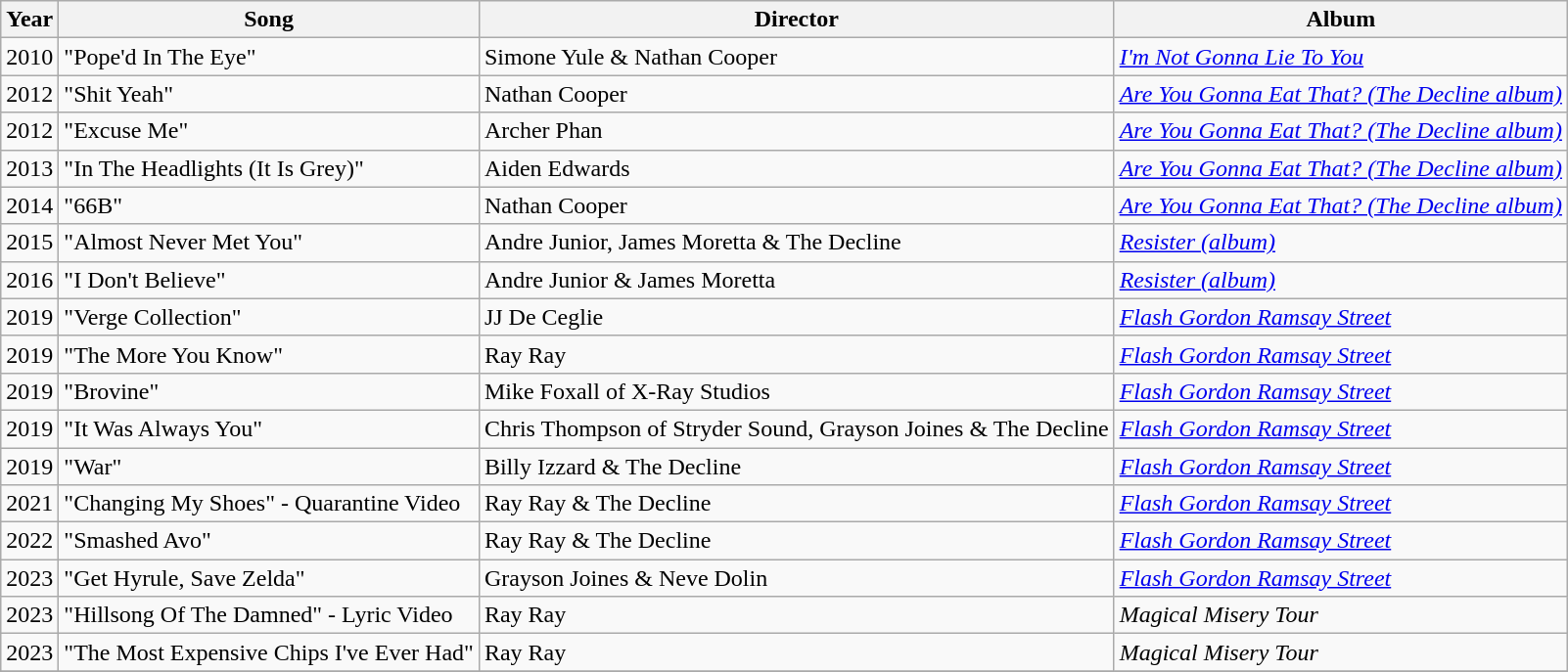<table class="wikitable">
<tr>
<th>Year</th>
<th>Song</th>
<th>Director</th>
<th>Album</th>
</tr>
<tr>
<td>2010</td>
<td>"Pope'd In The Eye"</td>
<td>Simone Yule & Nathan Cooper</td>
<td><em><a href='#'>I'm Not Gonna Lie To You</a></em></td>
</tr>
<tr>
<td>2012</td>
<td>"Shit Yeah"</td>
<td>Nathan Cooper</td>
<td><em><a href='#'>Are You Gonna Eat That? (The Decline album)</a></em></td>
</tr>
<tr>
<td>2012</td>
<td>"Excuse Me"</td>
<td>Archer Phan</td>
<td><em><a href='#'>Are You Gonna Eat That? (The Decline album)</a></em></td>
</tr>
<tr>
<td>2013</td>
<td>"In The Headlights (It Is Grey)"</td>
<td>Aiden Edwards</td>
<td><em><a href='#'>Are You Gonna Eat That? (The Decline album)</a></em></td>
</tr>
<tr>
<td>2014</td>
<td>"66B"</td>
<td>Nathan Cooper</td>
<td><em><a href='#'>Are You Gonna Eat That? (The Decline album)</a></em></td>
</tr>
<tr>
<td>2015</td>
<td>"Almost Never Met You"</td>
<td>Andre Junior, James Moretta & The Decline</td>
<td><em><a href='#'>Resister (album)</a></em></td>
</tr>
<tr>
<td>2016</td>
<td>"I Don't Believe"</td>
<td>Andre Junior & James Moretta</td>
<td><em><a href='#'>Resister (album)</a></em></td>
</tr>
<tr>
<td>2019</td>
<td>"Verge Collection"</td>
<td>JJ De Ceglie</td>
<td><em><a href='#'>Flash Gordon Ramsay Street</a></em></td>
</tr>
<tr>
<td>2019</td>
<td>"The More You Know"</td>
<td>Ray Ray</td>
<td><em><a href='#'>Flash Gordon Ramsay Street</a></em></td>
</tr>
<tr>
<td>2019</td>
<td>"Brovine"</td>
<td>Mike Foxall of X-Ray Studios</td>
<td><em><a href='#'>Flash Gordon Ramsay Street</a></em></td>
</tr>
<tr>
<td>2019</td>
<td>"It Was Always You"</td>
<td>Chris Thompson of Stryder Sound, Grayson Joines & The Decline</td>
<td><em><a href='#'>Flash Gordon Ramsay Street</a></em></td>
</tr>
<tr>
<td>2019</td>
<td>"War"</td>
<td>Billy Izzard & The Decline</td>
<td><em><a href='#'>Flash Gordon Ramsay Street</a></em></td>
</tr>
<tr>
<td>2021</td>
<td>"Changing My Shoes" - Quarantine Video</td>
<td>Ray Ray & The Decline</td>
<td><em><a href='#'>Flash Gordon Ramsay Street</a></em></td>
</tr>
<tr>
<td>2022</td>
<td>"Smashed Avo"</td>
<td>Ray Ray & The Decline</td>
<td><em><a href='#'>Flash Gordon Ramsay Street</a></em></td>
</tr>
<tr>
<td>2023</td>
<td>"Get Hyrule, Save Zelda"</td>
<td>Grayson Joines & Neve Dolin</td>
<td><em><a href='#'>Flash Gordon Ramsay Street</a></em></td>
</tr>
<tr>
<td>2023</td>
<td>"Hillsong Of The Damned" - Lyric Video</td>
<td>Ray Ray</td>
<td><em>Magical Misery Tour</em></td>
</tr>
<tr>
<td>2023</td>
<td>"The Most Expensive Chips I've Ever Had"</td>
<td>Ray Ray</td>
<td><em>Magical Misery Tour</em></td>
</tr>
<tr>
</tr>
</table>
